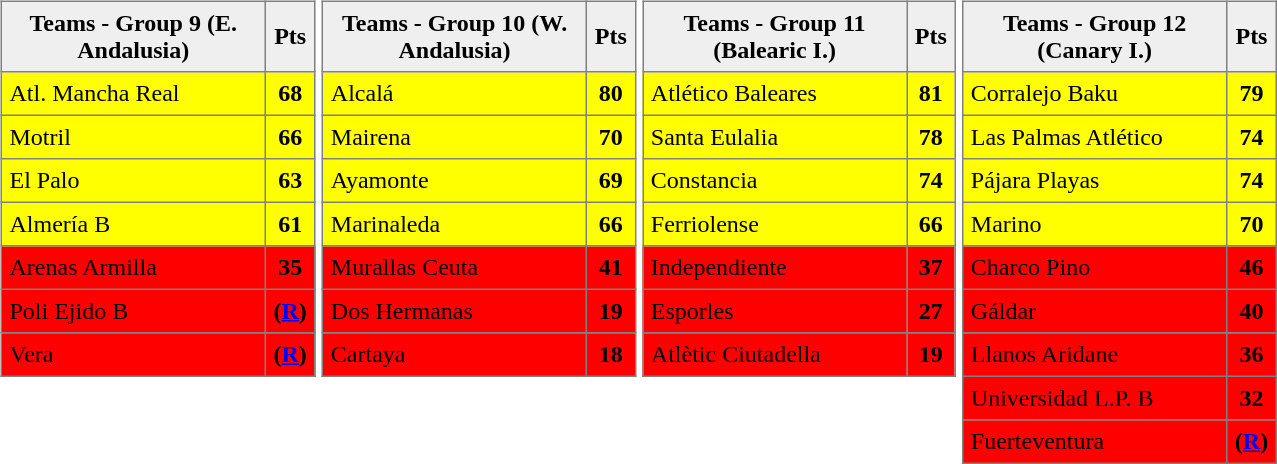<table>
<tr style="vertical-align: top;">
<td><br><table style=border-collapse:collapse border=1 cellspacing=0 cellpadding=5>
<tr align=center bgcolor=#efefef>
<th width=165>Teams - Group 9 (E. Andalusia) </th>
<th width=20>Pts</th>
</tr>
<tr align=center style="background:#FFFF00;">
<td style="text-align:left;">Atl. Mancha Real</td>
<td><strong>68</strong></td>
</tr>
<tr align=center style="background:#FFFF00;">
<td style="text-align:left;">Motril</td>
<td><strong>66</strong></td>
</tr>
<tr align=center style="background:#FFFF00;">
<td style="text-align:left;">El Palo</td>
<td><strong>63</strong></td>
</tr>
<tr align=center style="background:#FFFF00;">
<td style="text-align:left;">Almería B</td>
<td><strong>61</strong></td>
</tr>
<tr align=center style="background:#FF0000;">
<td style="text-align:left;">Arenas Armilla</td>
<td><strong>35</strong></td>
</tr>
<tr align=center style="background:#FF0000;">
<td style="text-align:left;">Poli Ejido B</td>
<td><strong>(<a href='#'>R</a>)</strong></td>
</tr>
<tr align=center style="background:#FF0000;">
<td style="text-align:left;">Vera</td>
<td><strong>(<a href='#'>R</a>)</strong></td>
</tr>
</table>
</td>
<td><br><table style=border-collapse:collapse border=1 cellspacing=0 cellpadding=5>
<tr align=center bgcolor=#efefef>
<th width=165>Teams - Group 10 (W. Andalusia) </th>
<th width=20>Pts</th>
</tr>
<tr align=center style="background:#FFFF00;">
<td style="text-align:left;">Alcalá</td>
<td><strong>80</strong></td>
</tr>
<tr align=center style="background:#FFFF00;">
<td style="text-align:left;">Mairena</td>
<td><strong>70</strong></td>
</tr>
<tr align=center style="background:#FFFF00;">
<td style="text-align:left;">Ayamonte</td>
<td><strong>69</strong></td>
</tr>
<tr align=center style="background:#FFFF00;">
<td style="text-align:left;">Marinaleda</td>
<td><strong>66</strong></td>
</tr>
<tr align=center style="background:#FF0000;">
<td style="text-align:left;">Murallas Ceuta</td>
<td><strong>41</strong></td>
</tr>
<tr align=center style="background:#FF0000;">
<td style="text-align:left;">Dos Hermanas</td>
<td><strong>19</strong></td>
</tr>
<tr align=center style="background:#FF0000;">
<td style="text-align:left;">Cartaya</td>
<td><strong>18</strong></td>
</tr>
</table>
</td>
<td><br><table style=border-collapse:collapse border=1 cellspacing=0 cellpadding=5>
<tr align=center bgcolor=#efefef>
<th width=165>Teams - Group 11 (Balearic I.) </th>
<th width=20>Pts</th>
</tr>
<tr align=center style="background:#FFFF00;">
<td style="text-align:left;">Atlético Baleares</td>
<td><strong>81</strong></td>
</tr>
<tr align=center style="background:#FFFF00;">
<td style="text-align:left;">Santa Eulalia</td>
<td><strong>78</strong></td>
</tr>
<tr align=center style="background:#FFFF00;">
<td style="text-align:left;">Constancia</td>
<td><strong>74</strong></td>
</tr>
<tr align=center style="background:#FFFF00;">
<td style="text-align:left;">Ferriolense</td>
<td><strong>66</strong></td>
</tr>
<tr align=center style="background:#FF0000;">
<td style="text-align:left;">Independiente</td>
<td><strong>37</strong></td>
</tr>
<tr align=center style="background:#FF0000;">
<td style="text-align:left;">Esporles</td>
<td><strong>27</strong></td>
</tr>
<tr align=center style="background:#FF0000;">
<td style="text-align:left;">Atlètic Ciutadella</td>
<td><strong>19</strong></td>
</tr>
</table>
</td>
<td><br><table style=border-collapse:collapse border=1 cellspacing=0 cellpadding=5>
<tr align=center bgcolor=#efefef>
<th width=165>Teams - Group 12 (Canary I.) </th>
<th width=20>Pts</th>
</tr>
<tr align=center style="background:#FFFF00;">
<td style="text-align:left;">Corralejo Baku</td>
<td><strong>79</strong></td>
</tr>
<tr align=center style="background:#FFFF00;">
<td style="text-align:left;">Las Palmas Atlético</td>
<td><strong>74</strong></td>
</tr>
<tr align=center style="background:#FFFF00;">
<td style="text-align:left;">Pájara Playas</td>
<td><strong>74</strong></td>
</tr>
<tr align=center style="background:#FFFF00;">
<td style="text-align:left;">Marino</td>
<td><strong>70</strong></td>
</tr>
<tr align=center style="background:#FF0000;">
<td style="text-align:left;">Charco Pino</td>
<td><strong>46</strong></td>
</tr>
<tr align=center style="background:#FF0000;">
<td style="text-align:left;">Gáldar</td>
<td><strong>40</strong></td>
</tr>
<tr align=center style="background:#FF0000;">
<td style="text-align:left;">Llanos Aridane</td>
<td><strong>36</strong></td>
</tr>
<tr align=center style="background:#FF0000;">
<td style="text-align:left;">Universidad L.P. B</td>
<td><strong>32</strong></td>
</tr>
<tr align=center style="background:#FF0000;">
<td style="text-align:left;">Fuerteventura</td>
<td><strong>(<a href='#'>R</a>)</strong></td>
</tr>
</table>
</td>
</tr>
</table>
